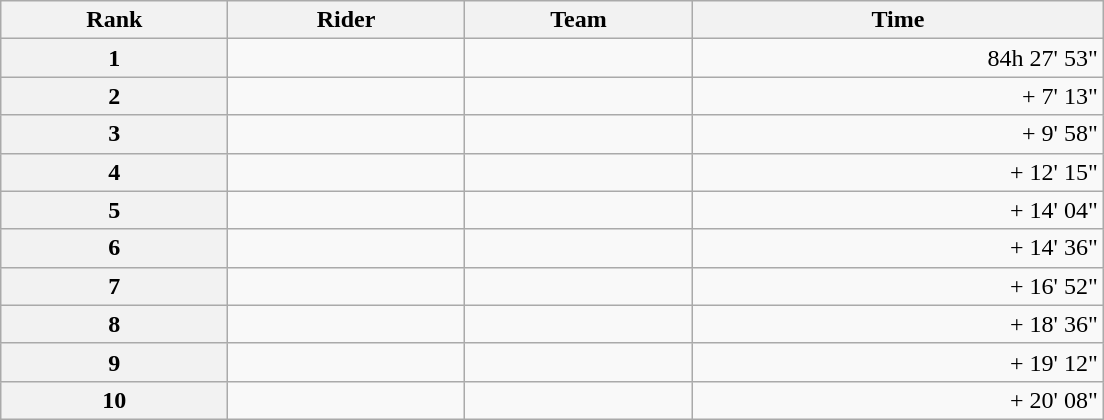<table class="wikitable" style="width:46em;margin-bottom:0;">
<tr>
<th scope="col">Rank</th>
<th scope="col">Rider</th>
<th scope="col">Team</th>
<th scope="col">Time</th>
</tr>
<tr>
<th scope="row">1</th>
<td> </td>
<td></td>
<td style="text-align:right;">84h 27' 53"</td>
</tr>
<tr>
<th scope="row">2</th>
<td>  </td>
<td></td>
<td style="text-align:right;">+ 7' 13"</td>
</tr>
<tr>
<th scope="row">3</th>
<td></td>
<td></td>
<td style="text-align:right;">+ 9' 58"</td>
</tr>
<tr>
<th scope="row">4</th>
<td></td>
<td></td>
<td style="text-align:right;">+ 12' 15"</td>
</tr>
<tr>
<th scope="row">5</th>
<td></td>
<td></td>
<td style="text-align:right;">+ 14' 04"</td>
</tr>
<tr>
<th scope="row">6</th>
<td></td>
<td></td>
<td style="text-align:right;">+ 14' 36"</td>
</tr>
<tr>
<th scope="row">7</th>
<td></td>
<td></td>
<td style="text-align:right;">+ 16' 52"</td>
</tr>
<tr>
<th scope="row">8</th>
<td></td>
<td></td>
<td style="text-align:right;">+ 18' 36"</td>
</tr>
<tr>
<th scope="row">9</th>
<td></td>
<td></td>
<td style="text-align:right;">+ 19' 12"</td>
</tr>
<tr>
<th scope="row">10</th>
<td></td>
<td></td>
<td style="text-align:right;">+ 20' 08"</td>
</tr>
</table>
